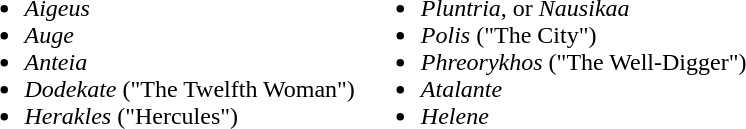<table>
<tr>
<td><br><ul><li><em>Aigeus</em></li><li><em>Auge</em></li><li><em>Anteia</em></li><li><em>Dodekate</em> ("The Twelfth Woman")</li><li><em>Herakles</em> ("Hercules")</li></ul></td>
<td><br><ul><li><em>Pluntria</em>, or <em>Nausikaa</em></li><li><em>Polis</em> ("The City")</li><li><em>Phreorykhos</em> ("The Well-Digger")</li><li><em>Atalante</em></li><li><em>Helene</em></li></ul></td>
<td></td>
</tr>
</table>
